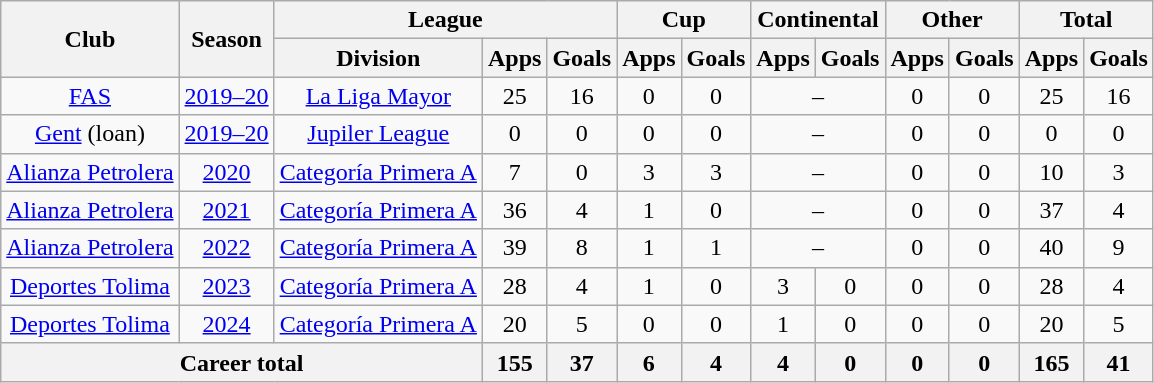<table class="wikitable" style="text-align: center">
<tr>
<th rowspan="2">Club</th>
<th rowspan="2">Season</th>
<th colspan="3">League</th>
<th colspan="2">Cup</th>
<th colspan="2">Continental</th>
<th colspan="2">Other</th>
<th colspan="2">Total</th>
</tr>
<tr>
<th>Division</th>
<th>Apps</th>
<th>Goals</th>
<th>Apps</th>
<th>Goals</th>
<th>Apps</th>
<th>Goals</th>
<th>Apps</th>
<th>Goals</th>
<th>Apps</th>
<th>Goals</th>
</tr>
<tr>
<td><a href='#'>FAS</a></td>
<td><a href='#'>2019–20</a></td>
<td><a href='#'>La Liga Mayor</a></td>
<td>25</td>
<td>16</td>
<td>0</td>
<td>0</td>
<td colspan="2">–</td>
<td>0</td>
<td>0</td>
<td>25</td>
<td>16</td>
</tr>
<tr>
<td><a href='#'>Gent</a> (loan)</td>
<td><a href='#'>2019–20</a></td>
<td><a href='#'>Jupiler League</a></td>
<td>0</td>
<td>0</td>
<td>0</td>
<td>0</td>
<td colspan="2">–</td>
<td>0</td>
<td>0</td>
<td>0</td>
<td>0</td>
</tr>
<tr>
<td><a href='#'>Alianza Petrolera</a></td>
<td><a href='#'>2020</a></td>
<td><a href='#'>Categoría Primera A</a></td>
<td>7</td>
<td>0</td>
<td>3</td>
<td>3</td>
<td colspan="2">–</td>
<td>0</td>
<td>0</td>
<td>10</td>
<td>3</td>
</tr>
<tr>
<td><a href='#'>Alianza Petrolera</a></td>
<td><a href='#'>2021</a></td>
<td><a href='#'>Categoría Primera A</a></td>
<td>36</td>
<td>4</td>
<td>1</td>
<td>0</td>
<td colspan="2">–</td>
<td>0</td>
<td>0</td>
<td>37</td>
<td>4</td>
</tr>
<tr>
<td><a href='#'>Alianza Petrolera</a></td>
<td><a href='#'>2022</a></td>
<td><a href='#'>Categoría Primera A</a></td>
<td>39</td>
<td>8</td>
<td>1</td>
<td>1</td>
<td colspan="2">–</td>
<td>0</td>
<td>0</td>
<td>40</td>
<td>9</td>
</tr>
<tr>
<td><a href='#'>Deportes Tolima</a></td>
<td><a href='#'>2023</a></td>
<td><a href='#'>Categoría Primera A</a></td>
<td>28</td>
<td>4</td>
<td>1</td>
<td>0</td>
<td>3</td>
<td>0</td>
<td>0</td>
<td>0</td>
<td>28</td>
<td>4</td>
</tr>
<tr>
<td><a href='#'>Deportes Tolima</a></td>
<td><a href='#'>2024</a></td>
<td><a href='#'>Categoría Primera A</a></td>
<td>20</td>
<td>5</td>
<td>0</td>
<td>0</td>
<td>1</td>
<td>0</td>
<td>0</td>
<td>0</td>
<td>20</td>
<td>5</td>
</tr>
<tr>
<th colspan=3>Career total</th>
<th>155</th>
<th>37</th>
<th>6</th>
<th>4</th>
<th>4</th>
<th>0</th>
<th>0</th>
<th>0</th>
<th>165</th>
<th>41</th>
</tr>
</table>
